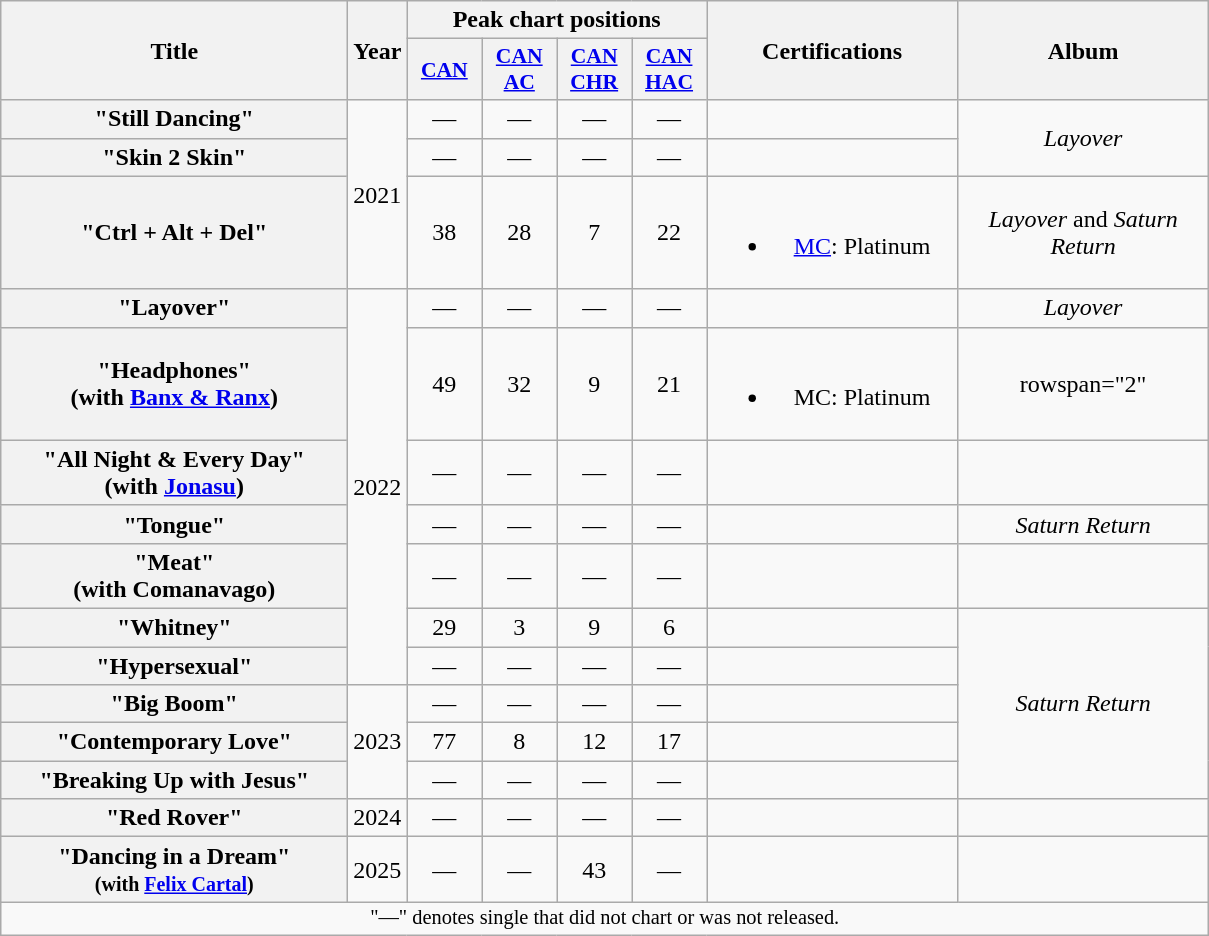<table class="wikitable plainrowheaders" style="text-align:center;">
<tr>
<th scope="col" rowspan="2" style="width:14em;">Title</th>
<th scope="col" rowspan="2" style="width:1em;">Year</th>
<th scope="col" colspan="4">Peak chart positions</th>
<th scope="col" rowspan="2" style="width:10em;">Certifications</th>
<th scope="col" rowspan="2" style="width:10em;">Album</th>
</tr>
<tr>
<th scope="col" style="width:3em;font-size:90%;"><a href='#'>CAN</a><br></th>
<th scope="col" style="width:3em;font-size:90%;"><a href='#'>CAN<br>AC</a></th>
<th scope="col" style="width:3em;font-size:90%;"><a href='#'>CAN CHR</a></th>
<th scope="col" style="width:3em;font-size:90%;"><a href='#'>CAN HAC</a></th>
</tr>
<tr>
<th scope="row">"Still Dancing"</th>
<td rowspan="3">2021</td>
<td>—</td>
<td>—</td>
<td>—</td>
<td>—</td>
<td></td>
<td rowspan="2"><em>Layover</em></td>
</tr>
<tr>
<th scope="row">"Skin 2 Skin"</th>
<td>—</td>
<td>—</td>
<td>—</td>
<td>—</td>
<td></td>
</tr>
<tr>
<th scope="row">"Ctrl + Alt + Del"</th>
<td>38</td>
<td>28</td>
<td>7</td>
<td>22</td>
<td><br><ul><li><a href='#'>MC</a>: Platinum</li></ul></td>
<td><em>Layover</em> and <em>Saturn Return</em></td>
</tr>
<tr>
<th scope="row">"Layover"</th>
<td rowspan="7">2022</td>
<td>—</td>
<td>—</td>
<td>—</td>
<td>—</td>
<td></td>
<td><em>Layover</em></td>
</tr>
<tr>
<th scope="row">"Headphones"<br><span>(with <a href='#'>Banx & Ranx</a>)</span></th>
<td>49</td>
<td>32</td>
<td>9</td>
<td>21</td>
<td><br><ul><li>MC: Platinum</li></ul></td>
<td>rowspan="2" </td>
</tr>
<tr>
<th scope="row">"All Night & Every Day"<br><span>(with <a href='#'>Jonasu</a>)</span></th>
<td>—</td>
<td>—</td>
<td>—</td>
<td>—</td>
<td></td>
</tr>
<tr>
<th scope="row">"Tongue"</th>
<td>—</td>
<td>—</td>
<td>—</td>
<td>—</td>
<td></td>
<td><em>Saturn Return</em></td>
</tr>
<tr>
<th scope="row">"Meat"<br><span>(with Comanavago)</span></th>
<td>—</td>
<td>—</td>
<td>—</td>
<td>—</td>
<td></td>
<td></td>
</tr>
<tr>
<th scope="row">"Whitney"</th>
<td>29</td>
<td>3</td>
<td>9</td>
<td>6</td>
<td></td>
<td rowspan="5"><em>Saturn Return</em></td>
</tr>
<tr>
<th scope="row">"Hypersexual"</th>
<td>—</td>
<td>—</td>
<td>—</td>
<td>—</td>
<td></td>
</tr>
<tr>
<th scope="row">"Big Boom"</th>
<td rowspan="3">2023</td>
<td>—</td>
<td>—</td>
<td>—</td>
<td>—</td>
<td></td>
</tr>
<tr>
<th scope="row">"Contemporary Love"</th>
<td>77</td>
<td>8</td>
<td>12</td>
<td>17</td>
<td></td>
</tr>
<tr>
<th scope="row">"Breaking Up with Jesus"</th>
<td>—</td>
<td>—</td>
<td>—</td>
<td>—</td>
<td></td>
</tr>
<tr>
<th scope="row">"Red Rover"</th>
<td>2024</td>
<td>—</td>
<td>—</td>
<td>—</td>
<td>—</td>
<td></td>
<td></td>
</tr>
<tr>
<th scope="row">"Dancing in a Dream"<br><small>(with <a href='#'>Felix Cartal</a>)</small></th>
<td>2025</td>
<td>—</td>
<td>—</td>
<td>43</td>
<td>—</td>
<td></td>
<td></td>
</tr>
<tr>
<td colspan="8" style="text-align:center; font-size:85%;">"—" denotes single that did not chart or was not released.</td>
</tr>
</table>
